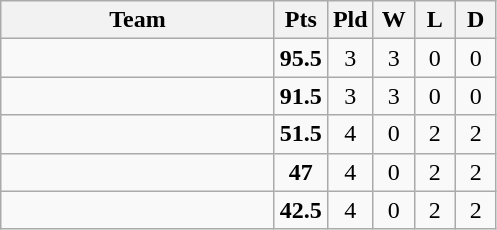<table class="wikitable" style="text-align:center;">
<tr>
<th width=175>Team</th>
<th width=20 abbr="Points">Pts</th>
<th width=20 abbr="Played">Pld</th>
<th width=20 abbr="Won">W</th>
<th width=20 abbr="Lost">L</th>
<th width=20 abbr="Drawn">D</th>
</tr>
<tr style="background:#f9f9f9;">
<td style="text-align:left;"></td>
<td><strong>95.5</strong></td>
<td>3</td>
<td>3</td>
<td>0</td>
<td>0</td>
</tr>
<tr style="background:#f9f9f9;">
<td style="text-align:left;"></td>
<td><strong>91.5</strong></td>
<td>3</td>
<td>3</td>
<td>0</td>
<td>0</td>
</tr>
<tr style="background:#f9f9f9;">
<td style="text-align:left;"></td>
<td><strong>51.5</strong></td>
<td>4</td>
<td>0</td>
<td>2</td>
<td>2</td>
</tr>
<tr style="background:#f9f9f9;">
<td style="text-align:left;"></td>
<td><strong>47</strong></td>
<td>4</td>
<td>0</td>
<td>2</td>
<td>2</td>
</tr>
<tr style="background:#f9f9f9;">
<td style="text-align:left;"></td>
<td><strong>42.5</strong></td>
<td>4</td>
<td>0</td>
<td>2</td>
<td>2</td>
</tr>
</table>
